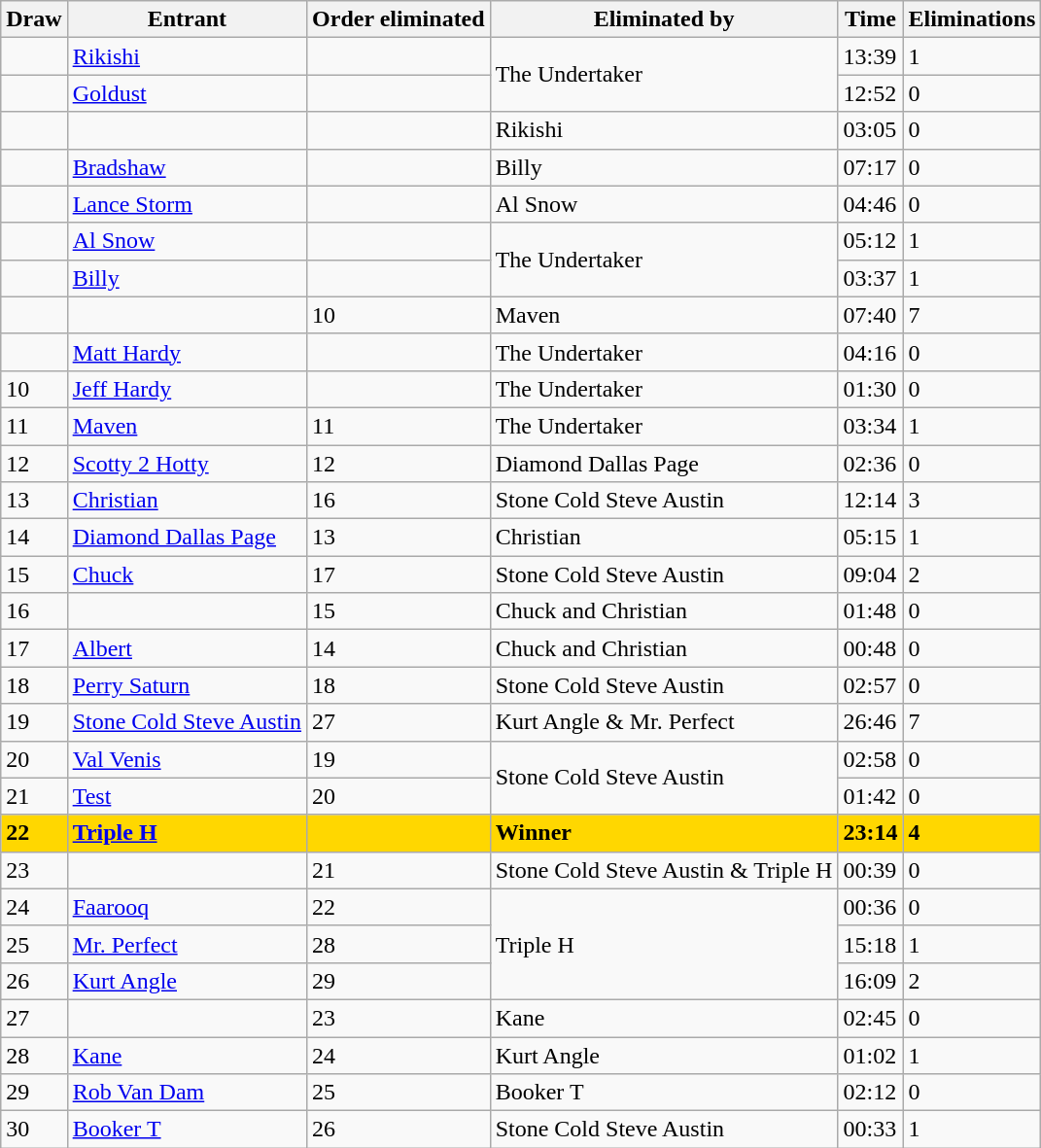<table class="wikitable sortable">
<tr>
<th>Draw</th>
<th>Entrant</th>
<th>Order eliminated</th>
<th>Eliminated by</th>
<th>Time</th>
<th>Eliminations</th>
</tr>
<tr>
<td></td>
<td><a href='#'>Rikishi</a></td>
<td></td>
<td rowspan="2">The Undertaker</td>
<td>13:39</td>
<td>1</td>
</tr>
<tr>
<td></td>
<td><a href='#'>Goldust</a></td>
<td></td>
<td>12:52</td>
<td>0</td>
</tr>
<tr>
<td></td>
<td></td>
<td></td>
<td>Rikishi</td>
<td>03:05</td>
<td>0</td>
</tr>
<tr>
<td></td>
<td><a href='#'>Bradshaw</a></td>
<td></td>
<td>Billy</td>
<td>07:17</td>
<td>0</td>
</tr>
<tr>
<td></td>
<td><a href='#'>Lance Storm</a></td>
<td></td>
<td>Al Snow</td>
<td>04:46</td>
<td>0</td>
</tr>
<tr>
<td></td>
<td><a href='#'>Al Snow</a></td>
<td></td>
<td rowspan="2">The Undertaker</td>
<td>05:12</td>
<td>1</td>
</tr>
<tr>
<td></td>
<td><a href='#'>Billy</a></td>
<td></td>
<td>03:37</td>
<td>1</td>
</tr>
<tr>
<td></td>
<td></td>
<td>10</td>
<td>Maven</td>
<td>07:40</td>
<td>7</td>
</tr>
<tr>
<td></td>
<td><a href='#'>Matt Hardy</a></td>
<td></td>
<td>The Undertaker</td>
<td>04:16</td>
<td>0</td>
</tr>
<tr>
<td>10</td>
<td><a href='#'>Jeff Hardy</a></td>
<td></td>
<td>The Undertaker</td>
<td>01:30</td>
<td>0</td>
</tr>
<tr>
<td>11</td>
<td><a href='#'>Maven</a></td>
<td>11</td>
<td rowspan="1">The Undertaker</td>
<td>03:34</td>
<td>1</td>
</tr>
<tr>
<td>12</td>
<td><a href='#'>Scotty 2 Hotty</a></td>
<td>12</td>
<td>Diamond Dallas Page</td>
<td>02:36</td>
<td>0</td>
</tr>
<tr>
<td>13</td>
<td><a href='#'>Christian</a></td>
<td>16</td>
<td>Stone Cold Steve Austin</td>
<td>12:14</td>
<td>3</td>
</tr>
<tr>
<td>14</td>
<td><a href='#'>Diamond Dallas Page</a></td>
<td>13</td>
<td>Christian</td>
<td>05:15</td>
<td>1</td>
</tr>
<tr>
<td>15</td>
<td><a href='#'>Chuck</a></td>
<td>17</td>
<td>Stone Cold Steve Austin</td>
<td>09:04</td>
<td>2</td>
</tr>
<tr>
<td>16</td>
<td></td>
<td>15</td>
<td>Chuck and Christian</td>
<td>01:48</td>
<td>0</td>
</tr>
<tr>
<td>17</td>
<td><a href='#'>Albert</a></td>
<td>14</td>
<td>Chuck and Christian</td>
<td>00:48</td>
<td>0</td>
</tr>
<tr>
<td>18</td>
<td><a href='#'>Perry Saturn</a></td>
<td>18</td>
<td>Stone Cold Steve Austin</td>
<td>02:57</td>
<td>0</td>
</tr>
<tr>
<td>19</td>
<td><a href='#'>Stone Cold Steve Austin</a></td>
<td>27</td>
<td>Kurt Angle & Mr. Perfect</td>
<td>26:46</td>
<td>7</td>
</tr>
<tr>
<td>20</td>
<td><a href='#'>Val Venis</a></td>
<td>19</td>
<td rowspan="2">Stone Cold Steve Austin</td>
<td>02:58</td>
<td>0</td>
</tr>
<tr>
<td>21</td>
<td><a href='#'>Test</a></td>
<td>20</td>
<td>01:42</td>
<td>0</td>
</tr>
<tr style="background: gold">
<td><strong>22</strong></td>
<td><strong><a href='#'>Triple H</a></strong></td>
<td><strong></strong></td>
<td><strong>Winner</strong></td>
<td><strong>23:14</strong></td>
<td><strong>4</strong></td>
</tr>
<tr>
<td>23</td>
<td></td>
<td>21</td>
<td>Stone Cold Steve Austin & Triple H</td>
<td>00:39</td>
<td>0</td>
</tr>
<tr>
<td>24</td>
<td><a href='#'>Faarooq</a></td>
<td>22</td>
<td rowspan="3">Triple H</td>
<td>00:36</td>
<td>0</td>
</tr>
<tr>
<td>25</td>
<td><a href='#'>Mr. Perfect</a></td>
<td>28</td>
<td>15:18</td>
<td>1</td>
</tr>
<tr>
<td>26</td>
<td><a href='#'>Kurt Angle</a></td>
<td>29</td>
<td>16:09</td>
<td>2</td>
</tr>
<tr>
<td>27</td>
<td></td>
<td>23</td>
<td>Kane</td>
<td>02:45</td>
<td>0</td>
</tr>
<tr>
<td>28</td>
<td><a href='#'>Kane</a></td>
<td>24</td>
<td>Kurt Angle</td>
<td>01:02</td>
<td>1</td>
</tr>
<tr>
<td>29</td>
<td><a href='#'>Rob Van Dam</a></td>
<td>25</td>
<td>Booker T</td>
<td>02:12</td>
<td>0</td>
</tr>
<tr>
<td>30</td>
<td><a href='#'>Booker T</a></td>
<td>26</td>
<td>Stone Cold Steve Austin</td>
<td>00:33</td>
<td>1</td>
</tr>
</table>
